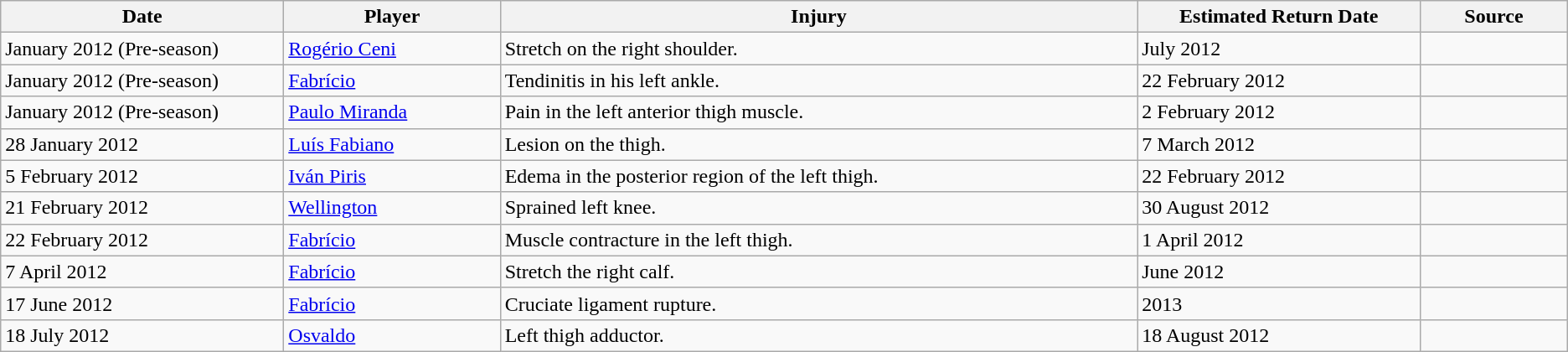<table class="wikitable">
<tr>
<th width=8%>Date</th>
<th width=6%>Player</th>
<th width=18%>Injury</th>
<th width=8%>Estimated Return Date</th>
<th width=4%>Source</th>
</tr>
<tr>
<td>January 2012 (Pre-season)</td>
<td> <a href='#'>Rogério Ceni</a></td>
<td>Stretch on the right shoulder.</td>
<td>July 2012</td>
<td></td>
</tr>
<tr>
<td>January 2012 (Pre-season)</td>
<td> <a href='#'>Fabrício</a></td>
<td>Tendinitis in his left ankle.</td>
<td>22 February 2012</td>
<td></td>
</tr>
<tr>
<td>January 2012 (Pre-season)</td>
<td> <a href='#'>Paulo Miranda</a></td>
<td>Pain in the left anterior thigh muscle.</td>
<td>2 February 2012</td>
<td></td>
</tr>
<tr>
<td>28 January 2012</td>
<td> <a href='#'>Luís Fabiano</a></td>
<td>Lesion on the thigh.</td>
<td>7 March 2012</td>
<td></td>
</tr>
<tr>
<td>5 February 2012</td>
<td> <a href='#'>Iván Piris</a></td>
<td>Edema in the posterior region of the left thigh.</td>
<td>22 February 2012</td>
<td></td>
</tr>
<tr>
<td>21 February 2012</td>
<td> <a href='#'>Wellington</a></td>
<td>Sprained left knee.</td>
<td>30 August 2012</td>
<td></td>
</tr>
<tr>
<td>22 February 2012</td>
<td> <a href='#'>Fabrício</a></td>
<td>Muscle contracture in the left thigh.</td>
<td>1 April 2012</td>
<td></td>
</tr>
<tr>
<td>7 April 2012</td>
<td> <a href='#'>Fabrício</a></td>
<td>Stretch the right calf.</td>
<td>June 2012</td>
<td></td>
</tr>
<tr>
<td>17 June 2012</td>
<td> <a href='#'>Fabrício</a></td>
<td>Cruciate ligament rupture.</td>
<td>2013</td>
<td></td>
</tr>
<tr>
<td>18 July 2012</td>
<td> <a href='#'>Osvaldo</a></td>
<td>Left thigh adductor.</td>
<td>18 August 2012</td>
<td></td>
</tr>
</table>
